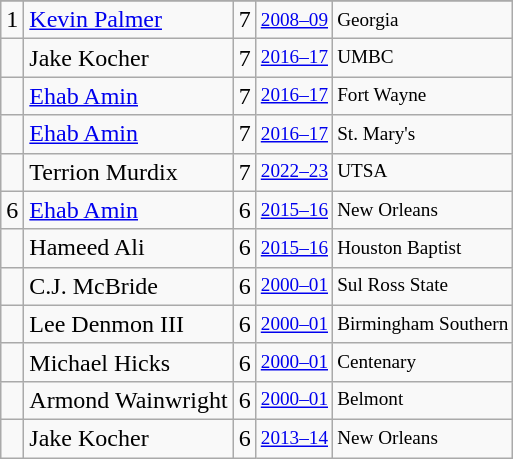<table class="wikitable">
<tr>
</tr>
<tr>
<td>1</td>
<td><a href='#'>Kevin Palmer</a></td>
<td>7</td>
<td style="font-size:80%;"><a href='#'>2008–09</a></td>
<td style="font-size:80%;">Georgia</td>
</tr>
<tr>
<td></td>
<td>Jake Kocher</td>
<td>7</td>
<td style="font-size:80%;"><a href='#'>2016–17</a></td>
<td style="font-size:80%;">UMBC</td>
</tr>
<tr>
<td></td>
<td><a href='#'>Ehab Amin</a></td>
<td>7</td>
<td style="font-size:80%;"><a href='#'>2016–17</a></td>
<td style="font-size:80%;">Fort Wayne</td>
</tr>
<tr>
<td></td>
<td><a href='#'>Ehab Amin</a></td>
<td>7</td>
<td style="font-size:80%;"><a href='#'>2016–17</a></td>
<td style="font-size:80%;">St. Mary's</td>
</tr>
<tr>
<td></td>
<td>Terrion Murdix</td>
<td>7</td>
<td style="font-size:80%;"><a href='#'>2022–23</a></td>
<td style="font-size:80%;">UTSA</td>
</tr>
<tr>
<td>6</td>
<td><a href='#'>Ehab Amin</a></td>
<td>6</td>
<td style="font-size:80%;"><a href='#'>2015–16</a></td>
<td style="font-size:80%;">New Orleans</td>
</tr>
<tr>
<td></td>
<td>Hameed Ali</td>
<td>6</td>
<td style="font-size:80%;"><a href='#'>2015–16</a></td>
<td style="font-size:80%;">Houston Baptist</td>
</tr>
<tr>
<td></td>
<td>C.J. McBride</td>
<td>6</td>
<td style="font-size:80%;"><a href='#'>2000–01</a></td>
<td style="font-size:80%;">Sul Ross State</td>
</tr>
<tr>
<td></td>
<td>Lee Denmon III</td>
<td>6</td>
<td style="font-size:80%;"><a href='#'>2000–01</a></td>
<td style="font-size:80%;">Birmingham Southern</td>
</tr>
<tr>
<td></td>
<td>Michael Hicks</td>
<td>6</td>
<td style="font-size:80%;"><a href='#'>2000–01</a></td>
<td style="font-size:80%;">Centenary</td>
</tr>
<tr>
<td></td>
<td>Armond Wainwright</td>
<td>6</td>
<td style="font-size:80%;"><a href='#'>2000–01</a></td>
<td style="font-size:80%;">Belmont</td>
</tr>
<tr>
<td></td>
<td>Jake Kocher</td>
<td>6</td>
<td style="font-size:80%;"><a href='#'>2013–14</a></td>
<td style="font-size:80%;">New Orleans</td>
</tr>
</table>
